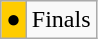<table class="wikitable">
<tr>
<td bgcolor=#ffcc00 align=center valign=center>●</td>
<td>Finals</td>
</tr>
</table>
